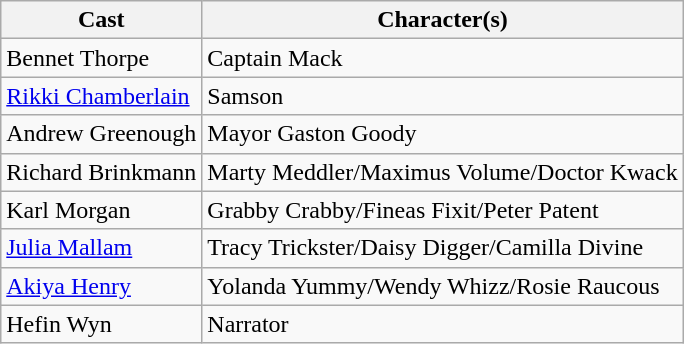<table class="wikitable" border="1">
<tr>
<th>Cast</th>
<th>Character(s)</th>
</tr>
<tr>
<td>Bennet Thorpe</td>
<td>Captain Mack</td>
</tr>
<tr>
<td><a href='#'>Rikki Chamberlain</a></td>
<td>Samson</td>
</tr>
<tr>
<td>Andrew Greenough</td>
<td>Mayor Gaston Goody</td>
</tr>
<tr>
<td>Richard Brinkmann</td>
<td>Marty Meddler/Maximus Volume/Doctor Kwack</td>
</tr>
<tr>
<td>Karl Morgan</td>
<td>Grabby Crabby/Fineas Fixit/Peter Patent</td>
</tr>
<tr>
<td><a href='#'>Julia Mallam</a></td>
<td>Tracy Trickster/Daisy Digger/Camilla Divine</td>
</tr>
<tr>
<td><a href='#'>Akiya Henry</a></td>
<td>Yolanda Yummy/Wendy Whizz/Rosie Raucous</td>
</tr>
<tr>
<td>Hefin Wyn</td>
<td>Narrator</td>
</tr>
</table>
